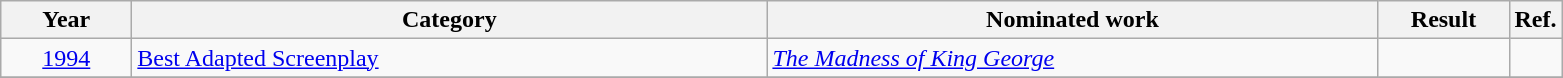<table class=wikitable>
<tr>
<th scope="col" style="width:5em;">Year</th>
<th scope="col" style="width:26em;">Category</th>
<th scope="col" style="width:25em;">Nominated work</th>
<th scope="col" style="width:5em;">Result</th>
<th>Ref.</th>
</tr>
<tr>
<td style="text-align:center;"><a href='#'>1994</a></td>
<td><a href='#'>Best Adapted Screenplay</a></td>
<td><em><a href='#'>The Madness of King George</a></em></td>
<td></td>
<td style="text-align:center;"></td>
</tr>
<tr>
</tr>
</table>
